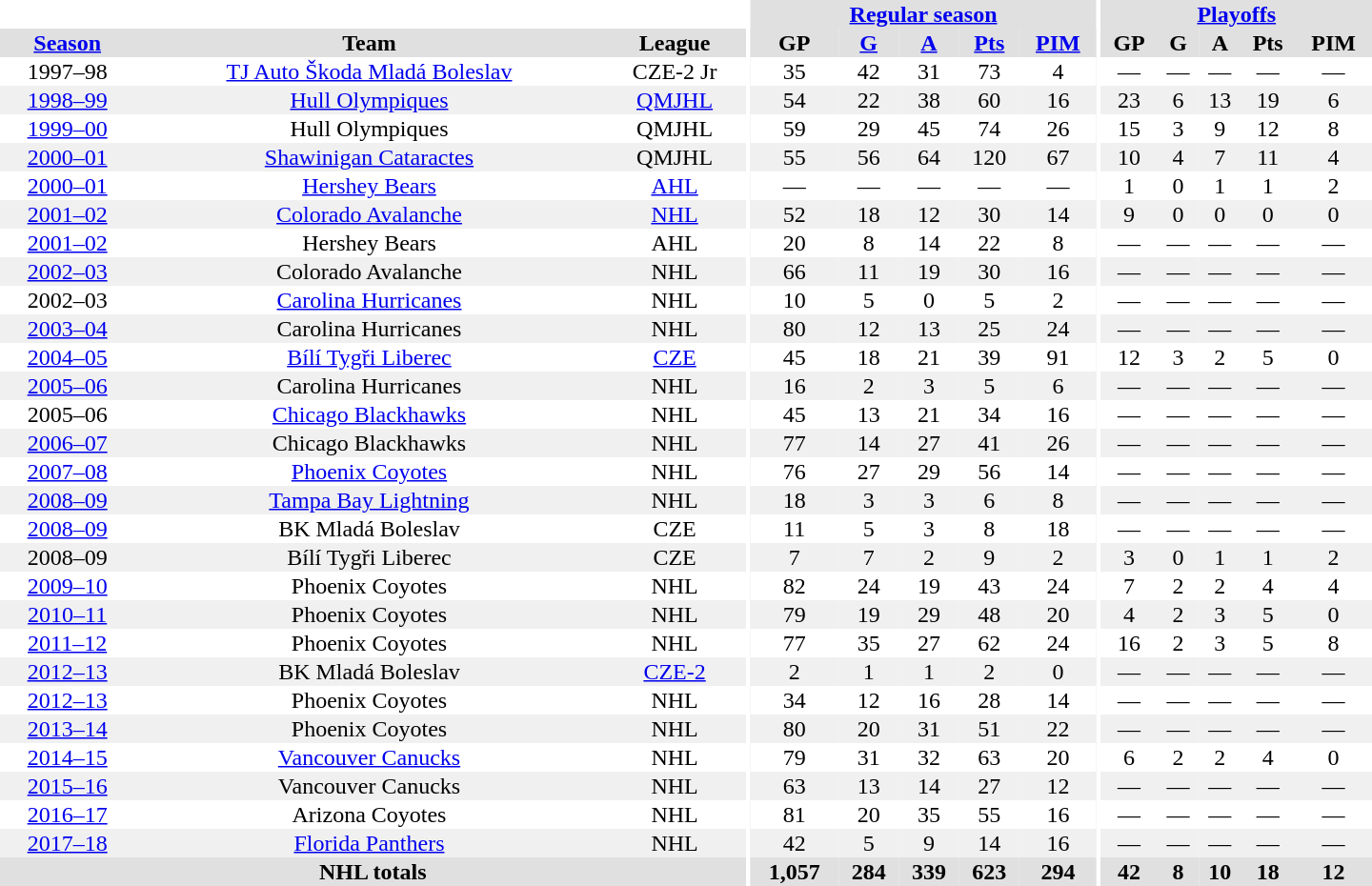<table border="0" cellpadding="1" cellspacing="0" style="text-align:center; width:60em">
<tr bgcolor="#e0e0e0">
<th colspan="3" bgcolor="#ffffff"></th>
<th rowspan="100" bgcolor="#ffffff"></th>
<th colspan="5"><a href='#'>Regular season</a></th>
<th rowspan="100" bgcolor="#ffffff"></th>
<th colspan="5"><a href='#'>Playoffs</a></th>
</tr>
<tr bgcolor="#e0e0e0">
<th><a href='#'>Season</a></th>
<th>Team</th>
<th>League</th>
<th>GP</th>
<th><a href='#'>G</a></th>
<th><a href='#'>A</a></th>
<th><a href='#'>Pts</a></th>
<th><a href='#'>PIM</a></th>
<th>GP</th>
<th>G</th>
<th>A</th>
<th>Pts</th>
<th>PIM</th>
</tr>
<tr>
<td>1997–98</td>
<td><a href='#'>TJ Auto Škoda Mladá Boleslav</a></td>
<td>CZE-2 Jr</td>
<td>35</td>
<td>42</td>
<td>31</td>
<td>73</td>
<td>4</td>
<td>—</td>
<td>—</td>
<td>—</td>
<td>—</td>
<td>—</td>
</tr>
<tr bgcolor="#f0f0f0">
<td><a href='#'>1998–99</a></td>
<td><a href='#'>Hull Olympiques</a></td>
<td><a href='#'>QMJHL</a></td>
<td>54</td>
<td>22</td>
<td>38</td>
<td>60</td>
<td>16</td>
<td>23</td>
<td>6</td>
<td>13</td>
<td>19</td>
<td>6</td>
</tr>
<tr>
<td><a href='#'>1999–00</a></td>
<td>Hull Olympiques</td>
<td>QMJHL</td>
<td>59</td>
<td>29</td>
<td>45</td>
<td>74</td>
<td>26</td>
<td>15</td>
<td>3</td>
<td>9</td>
<td>12</td>
<td>8</td>
</tr>
<tr bgcolor="#f0f0f0">
<td><a href='#'>2000–01</a></td>
<td><a href='#'>Shawinigan Cataractes</a></td>
<td>QMJHL</td>
<td>55</td>
<td>56</td>
<td>64</td>
<td>120</td>
<td>67</td>
<td>10</td>
<td>4</td>
<td>7</td>
<td>11</td>
<td>4</td>
</tr>
<tr>
<td><a href='#'>2000–01</a></td>
<td><a href='#'>Hershey Bears</a></td>
<td><a href='#'>AHL</a></td>
<td>—</td>
<td>—</td>
<td>—</td>
<td>—</td>
<td>—</td>
<td>1</td>
<td>0</td>
<td>1</td>
<td>1</td>
<td>2</td>
</tr>
<tr bgcolor="#f0f0f0">
<td><a href='#'>2001–02</a></td>
<td><a href='#'>Colorado Avalanche</a></td>
<td><a href='#'>NHL</a></td>
<td>52</td>
<td>18</td>
<td>12</td>
<td>30</td>
<td>14</td>
<td>9</td>
<td>0</td>
<td>0</td>
<td>0</td>
<td>0</td>
</tr>
<tr>
<td><a href='#'>2001–02</a></td>
<td>Hershey Bears</td>
<td>AHL</td>
<td>20</td>
<td>8</td>
<td>14</td>
<td>22</td>
<td>8</td>
<td>—</td>
<td>—</td>
<td>—</td>
<td>—</td>
<td>—</td>
</tr>
<tr bgcolor="#f0f0f0">
<td><a href='#'>2002–03</a></td>
<td>Colorado Avalanche</td>
<td>NHL</td>
<td>66</td>
<td>11</td>
<td>19</td>
<td>30</td>
<td>16</td>
<td>—</td>
<td>—</td>
<td>—</td>
<td>—</td>
<td>—</td>
</tr>
<tr>
<td>2002–03</td>
<td><a href='#'>Carolina Hurricanes</a></td>
<td>NHL</td>
<td>10</td>
<td>5</td>
<td>0</td>
<td>5</td>
<td>2</td>
<td>—</td>
<td>—</td>
<td>—</td>
<td>—</td>
<td>—</td>
</tr>
<tr bgcolor="#f0f0f0">
<td><a href='#'>2003–04</a></td>
<td>Carolina Hurricanes</td>
<td>NHL</td>
<td>80</td>
<td>12</td>
<td>13</td>
<td>25</td>
<td>24</td>
<td>—</td>
<td>—</td>
<td>—</td>
<td>—</td>
<td>—</td>
</tr>
<tr>
<td><a href='#'>2004–05</a></td>
<td><a href='#'>Bílí Tygři Liberec</a></td>
<td><a href='#'>CZE</a></td>
<td>45</td>
<td>18</td>
<td>21</td>
<td>39</td>
<td>91</td>
<td>12</td>
<td>3</td>
<td>2</td>
<td>5</td>
<td>0</td>
</tr>
<tr bgcolor="#f0f0f0">
<td><a href='#'>2005–06</a></td>
<td>Carolina Hurricanes</td>
<td>NHL</td>
<td>16</td>
<td>2</td>
<td>3</td>
<td>5</td>
<td>6</td>
<td>—</td>
<td>—</td>
<td>—</td>
<td>—</td>
<td>—</td>
</tr>
<tr>
<td>2005–06</td>
<td><a href='#'>Chicago Blackhawks</a></td>
<td>NHL</td>
<td>45</td>
<td>13</td>
<td>21</td>
<td>34</td>
<td>16</td>
<td>—</td>
<td>—</td>
<td>—</td>
<td>—</td>
<td>—</td>
</tr>
<tr bgcolor="#f0f0f0">
<td><a href='#'>2006–07</a></td>
<td>Chicago Blackhawks</td>
<td>NHL</td>
<td>77</td>
<td>14</td>
<td>27</td>
<td>41</td>
<td>26</td>
<td>—</td>
<td>—</td>
<td>—</td>
<td>—</td>
<td>—</td>
</tr>
<tr>
<td><a href='#'>2007–08</a></td>
<td><a href='#'>Phoenix Coyotes</a></td>
<td>NHL</td>
<td>76</td>
<td>27</td>
<td>29</td>
<td>56</td>
<td>14</td>
<td>—</td>
<td>—</td>
<td>—</td>
<td>—</td>
<td>—</td>
</tr>
<tr bgcolor="#f0f0f0">
<td><a href='#'>2008–09</a></td>
<td><a href='#'>Tampa Bay Lightning</a></td>
<td>NHL</td>
<td>18</td>
<td>3</td>
<td>3</td>
<td>6</td>
<td>8</td>
<td>—</td>
<td>—</td>
<td>—</td>
<td>—</td>
<td>—</td>
</tr>
<tr>
<td><a href='#'>2008–09</a></td>
<td>BK Mladá Boleslav</td>
<td>CZE</td>
<td>11</td>
<td>5</td>
<td>3</td>
<td>8</td>
<td>18</td>
<td>—</td>
<td>—</td>
<td>—</td>
<td>—</td>
<td>—</td>
</tr>
<tr bgcolor="#f0f0f0">
<td>2008–09</td>
<td>Bílí Tygři Liberec</td>
<td>CZE</td>
<td>7</td>
<td>7</td>
<td>2</td>
<td>9</td>
<td>2</td>
<td>3</td>
<td>0</td>
<td>1</td>
<td>1</td>
<td>2</td>
</tr>
<tr>
<td><a href='#'>2009–10</a></td>
<td>Phoenix Coyotes</td>
<td>NHL</td>
<td>82</td>
<td>24</td>
<td>19</td>
<td>43</td>
<td>24</td>
<td>7</td>
<td>2</td>
<td>2</td>
<td>4</td>
<td>4</td>
</tr>
<tr bgcolor="#f0f0f0">
<td><a href='#'>2010–11</a></td>
<td>Phoenix Coyotes</td>
<td>NHL</td>
<td>79</td>
<td>19</td>
<td>29</td>
<td>48</td>
<td>20</td>
<td>4</td>
<td>2</td>
<td>3</td>
<td>5</td>
<td>0</td>
</tr>
<tr>
<td><a href='#'>2011–12</a></td>
<td>Phoenix Coyotes</td>
<td>NHL</td>
<td>77</td>
<td>35</td>
<td>27</td>
<td>62</td>
<td>24</td>
<td>16</td>
<td>2</td>
<td>3</td>
<td>5</td>
<td>8</td>
</tr>
<tr bgcolor="#f0f0f0">
<td><a href='#'>2012–13</a></td>
<td>BK Mladá Boleslav</td>
<td><a href='#'>CZE-2</a></td>
<td>2</td>
<td>1</td>
<td>1</td>
<td>2</td>
<td>0</td>
<td>—</td>
<td>—</td>
<td>—</td>
<td>—</td>
<td>—</td>
</tr>
<tr>
<td><a href='#'>2012–13</a></td>
<td>Phoenix Coyotes</td>
<td>NHL</td>
<td>34</td>
<td>12</td>
<td>16</td>
<td>28</td>
<td>14</td>
<td>—</td>
<td>—</td>
<td>—</td>
<td>—</td>
<td>—</td>
</tr>
<tr bgcolor="#f0f0f0">
<td><a href='#'>2013–14</a></td>
<td>Phoenix Coyotes</td>
<td>NHL</td>
<td>80</td>
<td>20</td>
<td>31</td>
<td>51</td>
<td>22</td>
<td>—</td>
<td>—</td>
<td>—</td>
<td>—</td>
<td>—</td>
</tr>
<tr>
<td><a href='#'>2014–15</a></td>
<td><a href='#'>Vancouver Canucks</a></td>
<td>NHL</td>
<td>79</td>
<td>31</td>
<td>32</td>
<td>63</td>
<td>20</td>
<td>6</td>
<td>2</td>
<td>2</td>
<td>4</td>
<td>0</td>
</tr>
<tr bgcolor="#f0f0f0">
<td><a href='#'>2015–16</a></td>
<td>Vancouver Canucks</td>
<td>NHL</td>
<td>63</td>
<td>13</td>
<td>14</td>
<td>27</td>
<td>12</td>
<td>—</td>
<td>—</td>
<td>—</td>
<td>—</td>
<td>—</td>
</tr>
<tr>
<td><a href='#'>2016–17</a></td>
<td>Arizona Coyotes</td>
<td>NHL</td>
<td>81</td>
<td>20</td>
<td>35</td>
<td>55</td>
<td>16</td>
<td>—</td>
<td>—</td>
<td>—</td>
<td>—</td>
<td>—</td>
</tr>
<tr bgcolor="#f0f0f0">
<td><a href='#'>2017–18</a></td>
<td><a href='#'>Florida Panthers</a></td>
<td>NHL</td>
<td>42</td>
<td>5</td>
<td>9</td>
<td>14</td>
<td>16</td>
<td>—</td>
<td>—</td>
<td>—</td>
<td>—</td>
<td>—</td>
</tr>
<tr bgcolor="#e0e0e0">
<th colspan="3">NHL totals</th>
<th>1,057</th>
<th>284</th>
<th>339</th>
<th>623</th>
<th>294</th>
<th>42</th>
<th>8</th>
<th>10</th>
<th>18</th>
<th>12</th>
</tr>
</table>
